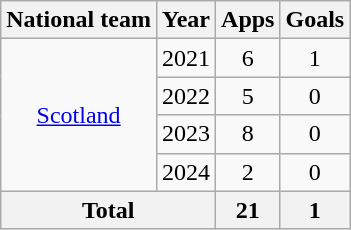<table class="wikitable" style="text-align: center;">
<tr>
<th>National team</th>
<th>Year</th>
<th>Apps</th>
<th>Goals</th>
</tr>
<tr>
<td rowspan="4"><a href='#'>Scotland</a></td>
<td>2021</td>
<td>6</td>
<td>1</td>
</tr>
<tr>
<td>2022</td>
<td>5</td>
<td>0</td>
</tr>
<tr>
<td>2023</td>
<td>8</td>
<td>0</td>
</tr>
<tr>
<td>2024</td>
<td>2</td>
<td>0</td>
</tr>
<tr>
<th colspan="2">Total</th>
<th>21</th>
<th>1</th>
</tr>
</table>
